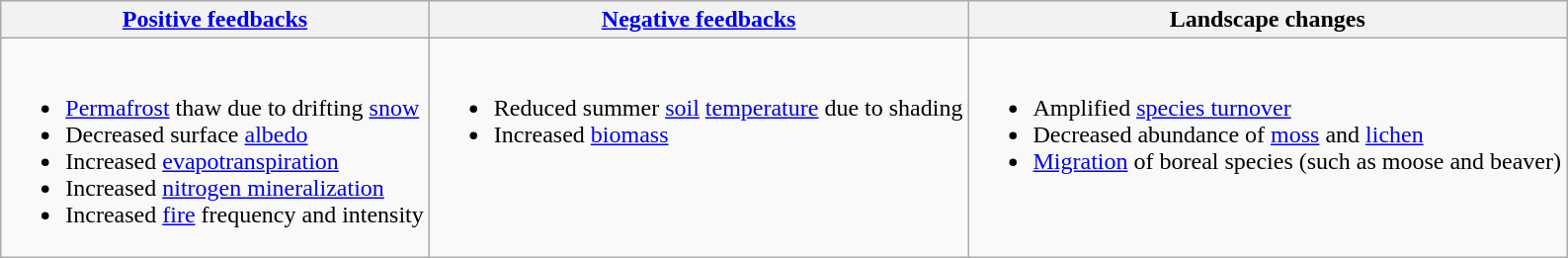<table class="wikitable">
<tr>
<th><a href='#'>Positive feedbacks</a> </th>
<th><a href='#'>Negative feedbacks</a> </th>
<th>Landscape changes </th>
</tr>
<tr style="vertical-align: top;">
<td><br><ul><li><a href='#'>Permafrost</a> thaw due to drifting <a href='#'>snow</a></li><li>Decreased surface <a href='#'>albedo</a></li><li>Increased <a href='#'>evapotranspiration</a></li><li>Increased <a href='#'>nitrogen mineralization</a></li><li>Increased <a href='#'>fire</a> frequency and  intensity</li></ul></td>
<td><br><ul><li>Reduced summer <a href='#'>soil</a> <a href='#'>temperature</a> due to shading</li><li>Increased <a href='#'>biomass</a></li></ul></td>
<td><br><ul><li>Amplified <a href='#'>species turnover</a></li><li>Decreased abundance of <a href='#'>moss</a>  and <a href='#'>lichen</a></li><li><a href='#'>Migration</a> of boreal species (such as moose and beaver)</li></ul></td>
</tr>
</table>
